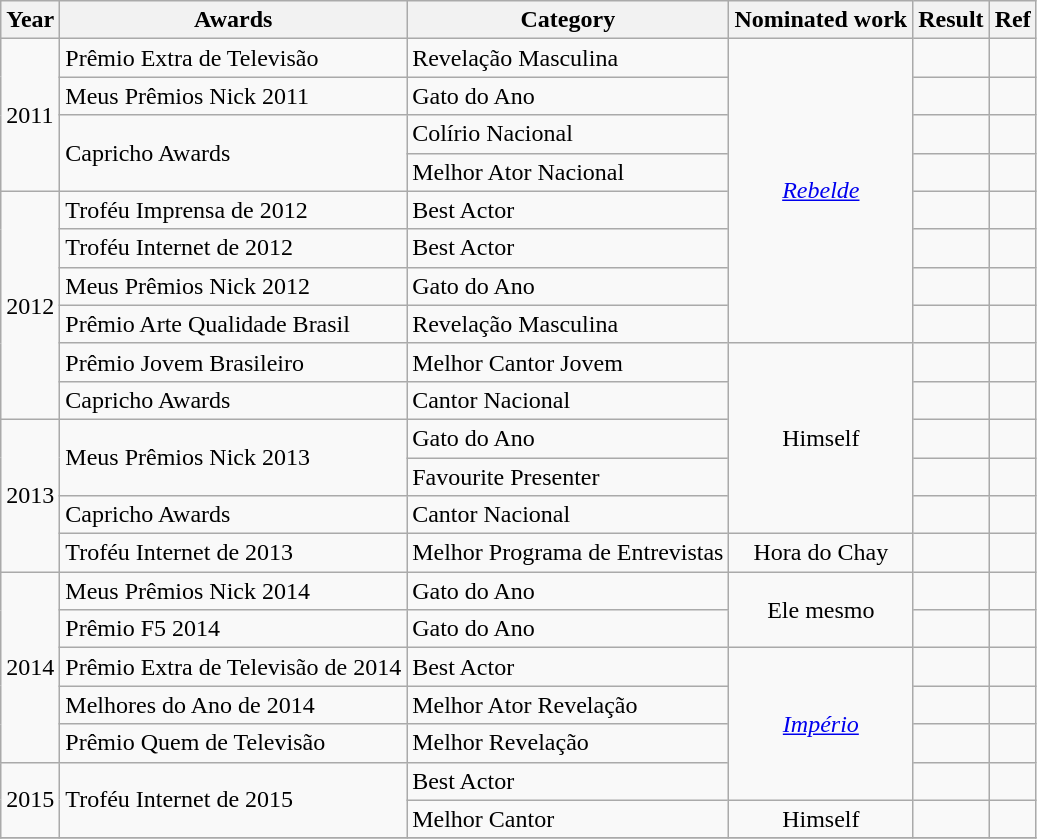<table class="wikitable">
<tr>
<th>Year</th>
<th>Awards</th>
<th>Category</th>
<th>Nominated work</th>
<th>Result</th>
<th>Ref</th>
</tr>
<tr>
<td rowspan="4">2011</td>
<td>Prêmio Extra de Televisão</td>
<td>Revelação Masculina</td>
<td rowspan="8" style="text-align:center;"><em><a href='#'>Rebelde</a></em></td>
<td></td>
<td></td>
</tr>
<tr>
<td>Meus Prêmios Nick 2011</td>
<td>Gato do Ano</td>
<td></td>
<td></td>
</tr>
<tr>
<td rowspan="2">Capricho Awards</td>
<td>Colírio Nacional</td>
<td></td>
<td></td>
</tr>
<tr>
<td>Melhor Ator Nacional</td>
<td></td>
<td></td>
</tr>
<tr>
<td rowspan="6">2012</td>
<td>Troféu Imprensa de 2012</td>
<td>Best Actor</td>
<td></td>
<td></td>
</tr>
<tr>
<td>Troféu Internet de 2012</td>
<td>Best Actor</td>
<td></td>
<td></td>
</tr>
<tr>
<td>Meus Prêmios Nick 2012</td>
<td>Gato do Ano</td>
<td></td>
<td></td>
</tr>
<tr>
<td>Prêmio Arte Qualidade Brasil</td>
<td>Revelação Masculina</td>
<td></td>
<td></td>
</tr>
<tr>
<td>Prêmio Jovem Brasileiro</td>
<td>Melhor Cantor Jovem</td>
<td rowspan="5" style="text-align:center;">Himself</td>
<td></td>
<td></td>
</tr>
<tr>
<td>Capricho Awards</td>
<td>Cantor Nacional</td>
<td></td>
<td></td>
</tr>
<tr>
<td rowspan="4">2013</td>
<td rowspan="2">Meus Prêmios Nick 2013</td>
<td>Gato do Ano</td>
<td></td>
<td></td>
</tr>
<tr>
<td>Favourite Presenter</td>
<td></td>
<td></td>
</tr>
<tr>
<td rowspan="1">Capricho Awards</td>
<td>Cantor Nacional</td>
<td></td>
<td></td>
</tr>
<tr>
<td>Troféu Internet de 2013</td>
<td>Melhor Programa de Entrevistas</td>
<td style="text-align:center;">Hora do Chay</td>
<td></td>
<td></td>
</tr>
<tr>
<td rowspan="5">2014</td>
<td>Meus Prêmios Nick 2014</td>
<td>Gato do Ano</td>
<td rowspan="2" style="text-align:center;">Ele mesmo</td>
<td></td>
<td></td>
</tr>
<tr>
<td>Prêmio F5 2014</td>
<td>Gato do Ano</td>
<td></td>
<td></td>
</tr>
<tr>
<td>Prêmio Extra de Televisão de 2014</td>
<td>Best Actor</td>
<td rowspan="4" style="text-align:center;"><em><a href='#'>Império</a></em></td>
<td></td>
<td></td>
</tr>
<tr>
<td>Melhores do Ano de 2014</td>
<td>Melhor Ator Revelação</td>
<td></td>
<td></td>
</tr>
<tr>
<td>Prêmio Quem de Televisão</td>
<td>Melhor Revelação</td>
<td></td>
<td></td>
</tr>
<tr>
<td rowspan="2">2015</td>
<td rowspan="2">Troféu Internet de 2015</td>
<td>Best Actor</td>
<td></td>
<td></td>
</tr>
<tr>
<td>Melhor Cantor</td>
<td style="text-align:center;">Himself</td>
<td></td>
<td></td>
</tr>
<tr>
</tr>
</table>
